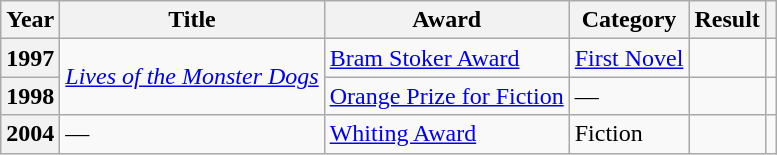<table class="wikitable sortable">
<tr>
<th>Year</th>
<th>Title</th>
<th>Award</th>
<th>Category</th>
<th>Result</th>
<th></th>
</tr>
<tr>
<th>1997</th>
<td rowspan="2"><em><a href='#'>Lives of the Monster Dogs</a></em></td>
<td><a href='#'>Bram Stoker Award</a></td>
<td><a href='#'>First Novel</a></td>
<td></td>
<td></td>
</tr>
<tr>
<th>1998</th>
<td><a href='#'>Orange Prize for Fiction</a></td>
<td>—</td>
<td></td>
<td></td>
</tr>
<tr>
<th>2004</th>
<td>—</td>
<td><a href='#'>Whiting Award</a></td>
<td>Fiction</td>
<td></td>
<td></td>
</tr>
</table>
